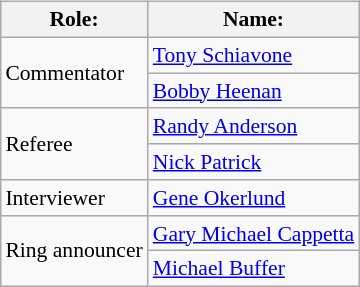<table class=wikitable style="font-size:90%; margin: 0.5em 0 0.5em 1em; float: right; clear: right;">
<tr>
<th>Role:</th>
<th>Name:</th>
</tr>
<tr>
<td rowspan=2>Commentator</td>
<td><a href='#'>Tony Schiavone</a></td>
</tr>
<tr>
<td><a href='#'>Bobby Heenan</a></td>
</tr>
<tr>
<td rowspan=2>Referee</td>
<td><a href='#'>Randy Anderson</a></td>
</tr>
<tr>
<td><a href='#'>Nick Patrick</a></td>
</tr>
<tr>
<td>Interviewer</td>
<td><a href='#'>Gene Okerlund</a></td>
</tr>
<tr>
<td rowspan=2>Ring announcer</td>
<td><a href='#'>Gary Michael Cappetta</a></td>
</tr>
<tr>
<td><a href='#'>Michael Buffer</a></td>
</tr>
</table>
